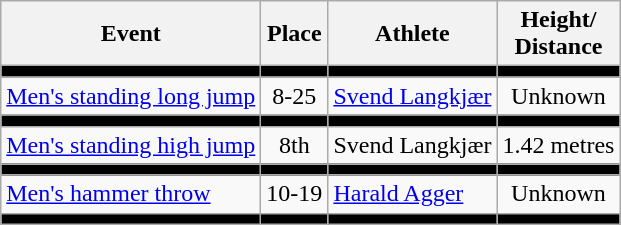<table class=wikitable>
<tr>
<th>Event</th>
<th>Place</th>
<th>Athlete</th>
<th>Height/<br>Distance</th>
</tr>
<tr bgcolor=black>
<td></td>
<td></td>
<td></td>
<td></td>
</tr>
<tr align=center>
<td align=left><a href='#'>Men's standing long jump</a></td>
<td>8-25</td>
<td align=left><a href='#'>Svend Langkjær</a></td>
<td>Unknown</td>
</tr>
<tr bgcolor=black>
<td></td>
<td></td>
<td></td>
<td></td>
</tr>
<tr align=center>
<td align=left><a href='#'>Men's standing high jump</a></td>
<td>8th</td>
<td align=left>Svend Langkjær</td>
<td>1.42 metres</td>
</tr>
<tr bgcolor=black>
<td></td>
<td></td>
<td></td>
<td></td>
</tr>
<tr align=center>
<td align=left><a href='#'>Men's hammer throw</a></td>
<td>10-19</td>
<td align=left><a href='#'>Harald Agger</a></td>
<td>Unknown</td>
</tr>
<tr bgcolor=black>
<td></td>
<td></td>
<td></td>
<td></td>
</tr>
</table>
